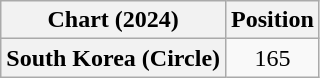<table class="wikitable plainrowheaders" style="text-align:center">
<tr>
<th scope="col">Chart (2024)</th>
<th scope="col">Position</th>
</tr>
<tr>
<th scope="row">South Korea (Circle)</th>
<td>165</td>
</tr>
</table>
